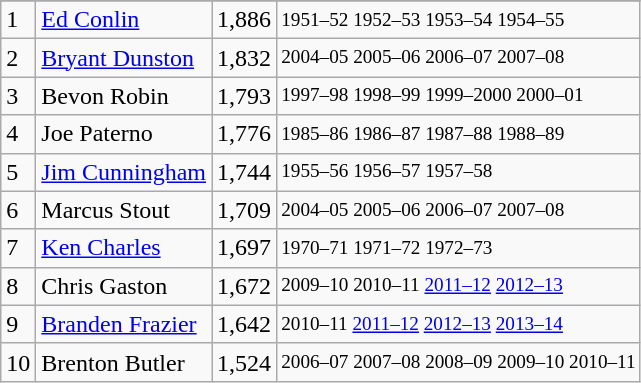<table class="wikitable">
<tr>
</tr>
<tr>
<td>1</td>
<td><a href='#'>Ed Conlin</a></td>
<td>1,886</td>
<td style="font-size:80%;">1951–52 1952–53 1953–54 1954–55</td>
</tr>
<tr>
<td>2</td>
<td><a href='#'>Bryant Dunston</a></td>
<td>1,832</td>
<td style="font-size:80%;">2004–05 2005–06 2006–07 2007–08</td>
</tr>
<tr>
<td>3</td>
<td>Bevon Robin</td>
<td>1,793</td>
<td style="font-size:80%;">1997–98 1998–99 1999–2000 2000–01</td>
</tr>
<tr>
<td>4</td>
<td>Joe Paterno</td>
<td>1,776</td>
<td style="font-size:80%;">1985–86 1986–87 1987–88 1988–89</td>
</tr>
<tr>
<td>5</td>
<td><a href='#'>Jim Cunningham</a></td>
<td>1,744</td>
<td style="font-size:80%;">1955–56 1956–57 1957–58</td>
</tr>
<tr>
<td>6</td>
<td>Marcus Stout</td>
<td>1,709</td>
<td style="font-size:80%;">2004–05 2005–06 2006–07 2007–08</td>
</tr>
<tr>
<td>7</td>
<td><a href='#'>Ken Charles</a></td>
<td>1,697</td>
<td style="font-size:80%;">1970–71 1971–72 1972–73</td>
</tr>
<tr>
<td>8</td>
<td>Chris Gaston</td>
<td>1,672</td>
<td style="font-size:80%;">2009–10 2010–11 <a href='#'>2011–12</a> <a href='#'>2012–13</a></td>
</tr>
<tr>
<td>9</td>
<td><a href='#'>Branden Frazier</a></td>
<td>1,642</td>
<td style="font-size:80%;">2010–11 <a href='#'>2011–12</a> <a href='#'>2012–13</a> <a href='#'>2013–14</a></td>
</tr>
<tr>
<td>10</td>
<td>Brenton Butler</td>
<td>1,524</td>
<td style="font-size:80%;">2006–07 2007–08 2008–09 2009–10 2010–11</td>
</tr>
</table>
